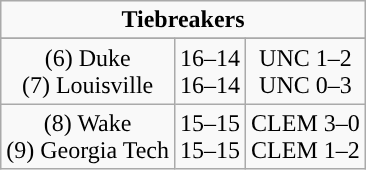<table class="wikitable" style="display: inline-table;">
<tr>
<td align="center" Colspan="3"><strong>Tiebreakers</strong></td>
</tr>
<tr align="center">
</tr>
<tr align="center">
<td>(6) Duke<br>(7) Louisville</td>
<td>16–14<br>16–14</td>
<td>UNC 1–2<br>UNC 0–3</td>
</tr>
<tr align="center">
<td>(8) Wake<br>(9) Georgia Tech</td>
<td>15–15<br>15–15</td>
<td>CLEM 3–0<br>CLEM 1–2</td>
</tr>
</table>
